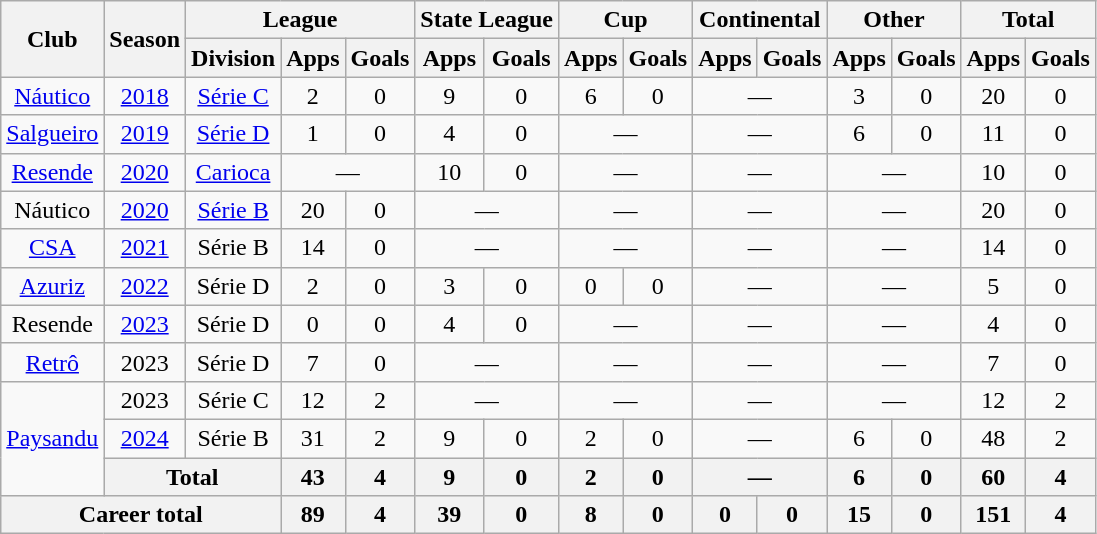<table class="wikitable" style="text-align: center">
<tr>
<th rowspan="2">Club</th>
<th rowspan="2">Season</th>
<th colspan="3">League</th>
<th colspan="2">State League</th>
<th colspan="2">Cup</th>
<th colspan="2">Continental</th>
<th colspan="2">Other</th>
<th colspan="2">Total</th>
</tr>
<tr>
<th>Division</th>
<th>Apps</th>
<th>Goals</th>
<th>Apps</th>
<th>Goals</th>
<th>Apps</th>
<th>Goals</th>
<th>Apps</th>
<th>Goals</th>
<th>Apps</th>
<th>Goals</th>
<th>Apps</th>
<th>Goals</th>
</tr>
<tr>
<td><a href='#'>Náutico</a></td>
<td><a href='#'>2018</a></td>
<td><a href='#'>Série C</a></td>
<td>2</td>
<td>0</td>
<td>9</td>
<td>0</td>
<td>6</td>
<td>0</td>
<td colspan="2">—</td>
<td>3</td>
<td>0</td>
<td>20</td>
<td>0</td>
</tr>
<tr>
<td><a href='#'>Salgueiro</a></td>
<td><a href='#'>2019</a></td>
<td><a href='#'>Série D</a></td>
<td>1</td>
<td>0</td>
<td>4</td>
<td>0</td>
<td colspan="2">—</td>
<td colspan="2">—</td>
<td>6</td>
<td>0</td>
<td>11</td>
<td>0</td>
</tr>
<tr>
<td><a href='#'>Resende</a></td>
<td><a href='#'>2020</a></td>
<td><a href='#'>Carioca</a></td>
<td colspan="2">—</td>
<td>10</td>
<td>0</td>
<td colspan="2">—</td>
<td colspan="2">—</td>
<td colspan="2">—</td>
<td>10</td>
<td>0</td>
</tr>
<tr>
<td>Náutico</td>
<td><a href='#'>2020</a></td>
<td><a href='#'>Série B</a></td>
<td>20</td>
<td>0</td>
<td colspan="2">—</td>
<td colspan="2">—</td>
<td colspan="2">—</td>
<td colspan="2">—</td>
<td>20</td>
<td>0</td>
</tr>
<tr>
<td><a href='#'>CSA</a></td>
<td><a href='#'>2021</a></td>
<td>Série B</td>
<td>14</td>
<td>0</td>
<td colspan="2">—</td>
<td colspan="2">—</td>
<td colspan="2">—</td>
<td colspan="2">—</td>
<td>14</td>
<td>0</td>
</tr>
<tr>
<td><a href='#'>Azuriz</a></td>
<td><a href='#'>2022</a></td>
<td>Série D</td>
<td>2</td>
<td>0</td>
<td>3</td>
<td>0</td>
<td>0</td>
<td>0</td>
<td colspan="2">—</td>
<td colspan="2">—</td>
<td>5</td>
<td>0</td>
</tr>
<tr>
<td>Resende</td>
<td><a href='#'>2023</a></td>
<td>Série D</td>
<td>0</td>
<td>0</td>
<td>4</td>
<td>0</td>
<td colspan="2">—</td>
<td colspan="2">—</td>
<td colspan="2">—</td>
<td>4</td>
<td>0</td>
</tr>
<tr>
<td><a href='#'>Retrô</a></td>
<td>2023</td>
<td>Série D</td>
<td>7</td>
<td>0</td>
<td colspan="2">—</td>
<td colspan="2">—</td>
<td colspan="2">—</td>
<td colspan="2">—</td>
<td>7</td>
<td>0</td>
</tr>
<tr>
<td rowspan="3"><a href='#'>Paysandu</a></td>
<td>2023</td>
<td>Série C</td>
<td>12</td>
<td>2</td>
<td colspan="2">—</td>
<td colspan="2">—</td>
<td colspan="2">—</td>
<td colspan="2">—</td>
<td>12</td>
<td>2</td>
</tr>
<tr>
<td><a href='#'>2024</a></td>
<td>Série B</td>
<td>31</td>
<td>2</td>
<td>9</td>
<td>0</td>
<td>2</td>
<td>0</td>
<td colspan="2">—</td>
<td>6</td>
<td>0</td>
<td>48</td>
<td>2</td>
</tr>
<tr>
<th colspan="2">Total</th>
<th>43</th>
<th>4</th>
<th>9</th>
<th>0</th>
<th>2</th>
<th>0</th>
<th colspan="2">—</th>
<th>6</th>
<th>0</th>
<th>60</th>
<th>4</th>
</tr>
<tr>
<th colspan="3"><strong>Career total</strong></th>
<th>89</th>
<th>4</th>
<th>39</th>
<th>0</th>
<th>8</th>
<th>0</th>
<th>0</th>
<th>0</th>
<th>15</th>
<th>0</th>
<th>151</th>
<th>4</th>
</tr>
</table>
